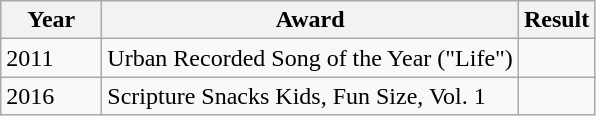<table class="wikitable">
<tr>
<th width="60">Year</th>
<th>Award</th>
<th>Result</th>
</tr>
<tr>
<td>2011</td>
<td>Urban Recorded Song of the Year ("Life")</td>
<td></td>
</tr>
<tr>
<td>2016</td>
<td>Scripture Snacks Kids, Fun Size, Vol. 1</td>
<td></td>
</tr>
</table>
